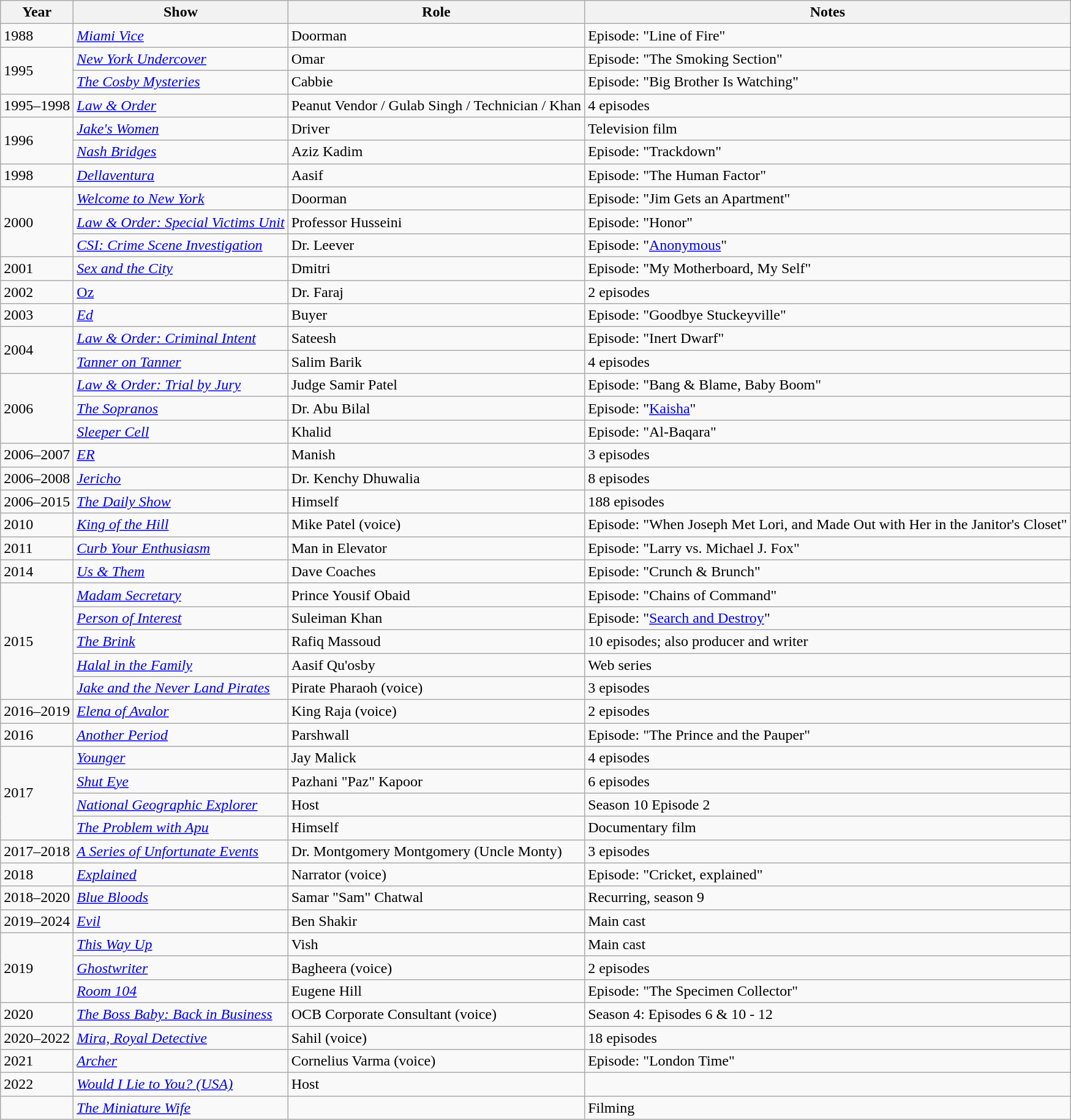<table class="wikitable sortable">
<tr>
<th>Year</th>
<th>Show</th>
<th>Role</th>
<th>Notes</th>
</tr>
<tr>
<td>1988</td>
<td><em><a href='#'>Miami Vice</a></em></td>
<td>Doorman</td>
<td>Episode: "Line of Fire"</td>
</tr>
<tr>
<td rowspan=2>1995</td>
<td><em><a href='#'>New York Undercover</a></em></td>
<td>Omar</td>
<td>Episode: "The Smoking Section"</td>
</tr>
<tr>
<td><em><a href='#'>The Cosby Mysteries</a></em></td>
<td>Cabbie</td>
<td>Episode: "Big Brother Is Watching"</td>
</tr>
<tr>
<td>1995–1998</td>
<td><em><a href='#'>Law & Order</a></em></td>
<td>Peanut Vendor / Gulab Singh / Technician / Khan</td>
<td>4 episodes</td>
</tr>
<tr>
<td rowspan=2>1996</td>
<td><em><a href='#'>Jake's Women</a></em></td>
<td>Driver</td>
<td>Television film</td>
</tr>
<tr>
<td><em><a href='#'>Nash Bridges</a></em></td>
<td>Aziz Kadim</td>
<td>Episode: "Trackdown"</td>
</tr>
<tr>
<td>1998</td>
<td><em><a href='#'>Dellaventura</a></em></td>
<td>Aasif</td>
<td>Episode: "The Human Factor"</td>
</tr>
<tr>
<td rowspan="3">2000</td>
<td><em><a href='#'>Welcome to New York</a></em></td>
<td>Doorman</td>
<td>Episode: "Jim Gets an Apartment"</td>
</tr>
<tr>
<td><em><a href='#'>Law & Order: Special Victims Unit</a></em></td>
<td>Professor Husseini</td>
<td>Episode: "Honor"</td>
</tr>
<tr>
<td><em><a href='#'>CSI: Crime Scene Investigation</a></em></td>
<td>Dr. Leever</td>
<td>Episode: "<a href='#'>Anonymous</a>"</td>
</tr>
<tr>
<td>2001</td>
<td><em><a href='#'>Sex and the City</a></em></td>
<td>Dmitri</td>
<td>Episode: "My Motherboard, My Self"</td>
</tr>
<tr>
<td>2002</td>
<td><em><a href='#'></em>Oz<em></a></em></td>
<td>Dr. Faraj</td>
<td>2 episodes</td>
</tr>
<tr>
<td>2003</td>
<td><em><a href='#'>Ed</a></em></td>
<td>Buyer</td>
<td>Episode: "Goodbye Stuckeyville"</td>
</tr>
<tr>
<td rowspan=2>2004</td>
<td><em><a href='#'>Law & Order: Criminal Intent</a></em></td>
<td>Sateesh</td>
<td>Episode: "Inert Dwarf"</td>
</tr>
<tr>
<td><em><a href='#'>Tanner on Tanner</a></em></td>
<td>Salim Barik</td>
<td>4 episodes</td>
</tr>
<tr>
<td rowspan=3>2006</td>
<td><em><a href='#'>Law & Order: Trial by Jury</a></em></td>
<td>Judge Samir Patel</td>
<td>Episode: "Bang & Blame, Baby Boom"</td>
</tr>
<tr>
<td><em><a href='#'>The Sopranos</a></em></td>
<td>Dr. Abu Bilal</td>
<td>Episode: "<a href='#'>Kaisha</a>"</td>
</tr>
<tr>
<td><em><a href='#'>Sleeper Cell</a></em></td>
<td>Khalid</td>
<td>Episode: "Al-Baqara"</td>
</tr>
<tr>
<td>2006–2007</td>
<td><em><a href='#'>ER</a></em></td>
<td>Manish</td>
<td>3 episodes</td>
</tr>
<tr>
<td>2006–2008</td>
<td><em><a href='#'>Jericho</a></em></td>
<td>Dr. Kenchy Dhuwalia</td>
<td>8 episodes</td>
</tr>
<tr>
<td>2006–2015</td>
<td><em><a href='#'>The Daily Show</a></em></td>
<td>Himself</td>
<td>188 episodes</td>
</tr>
<tr>
<td>2010</td>
<td><em><a href='#'>King of the Hill</a></em></td>
<td>Mike Patel (voice)</td>
<td>Episode: "When Joseph Met Lori, and Made Out with Her in the Janitor's Closet"</td>
</tr>
<tr>
<td>2011</td>
<td><em><a href='#'>Curb Your Enthusiasm</a></em></td>
<td>Man in Elevator</td>
<td>Episode: "Larry vs. Michael J. Fox"</td>
</tr>
<tr>
<td>2014</td>
<td><em><a href='#'>Us & Them</a></em></td>
<td>Dave Coaches</td>
<td>Episode: "Crunch & Brunch"</td>
</tr>
<tr>
<td rowspan=5>2015</td>
<td><em><a href='#'>Madam Secretary</a></em></td>
<td>Prince Yousif Obaid</td>
<td>Episode: "Chains of Command"</td>
</tr>
<tr>
<td><em><a href='#'>Person of Interest</a></em></td>
<td>Suleiman Khan</td>
<td>Episode: "<a href='#'>Search and Destroy</a>"</td>
</tr>
<tr>
<td><em><a href='#'>The Brink</a></em></td>
<td>Rafiq Massoud</td>
<td>10 episodes; also producer and writer</td>
</tr>
<tr>
<td><em><a href='#'>Halal in the Family</a></em></td>
<td>Aasif Qu'osby</td>
<td>Web series</td>
</tr>
<tr>
<td><em><a href='#'>Jake and the Never Land Pirates</a></em></td>
<td>Pirate Pharaoh (voice)</td>
<td>3 episodes</td>
</tr>
<tr>
<td>2016–2019</td>
<td><em><a href='#'>Elena of Avalor</a></em></td>
<td>King Raja (voice)</td>
<td>2 episodes</td>
</tr>
<tr>
<td>2016</td>
<td><em><a href='#'>Another Period</a></em></td>
<td>Parshwall</td>
<td>Episode: "The Prince and the Pauper"</td>
</tr>
<tr>
<td rowspan=4>2017</td>
<td><em><a href='#'>Younger</a></em></td>
<td>Jay Malick</td>
<td>4 episodes</td>
</tr>
<tr>
<td><em><a href='#'>Shut Eye</a></em></td>
<td>Pazhani "Paz" Kapoor</td>
<td>6 episodes</td>
</tr>
<tr>
<td><em><a href='#'>National Geographic Explorer</a></em></td>
<td>Host</td>
<td>Season 10 Episode 2</td>
</tr>
<tr>
<td><em><a href='#'>The Problem with Apu</a></em></td>
<td>Himself</td>
<td>Documentary film</td>
</tr>
<tr>
<td>2017–2018</td>
<td><em><a href='#'>A Series of Unfortunate Events</a></em></td>
<td>Dr. Montgomery Montgomery (Uncle Monty)</td>
<td>3 episodes</td>
</tr>
<tr>
<td>2018</td>
<td><em><a href='#'>Explained</a></em></td>
<td>Narrator (voice)</td>
<td>Episode: "Cricket, explained"</td>
</tr>
<tr>
<td>2018–2020</td>
<td><em><a href='#'>Blue Bloods</a></em></td>
<td>Samar "Sam" Chatwal</td>
<td>Recurring, season 9</td>
</tr>
<tr>
<td>2019–2024</td>
<td><em><a href='#'>Evil</a></em></td>
<td>Ben Shakir</td>
<td>Main cast</td>
</tr>
<tr>
<td rowspan=3>2019</td>
<td><em><a href='#'>This Way Up</a></em></td>
<td>Vish</td>
<td>Main cast</td>
</tr>
<tr>
<td><em><a href='#'>Ghostwriter</a></em></td>
<td>Bagheera (voice)</td>
<td>2 episodes</td>
</tr>
<tr>
<td><em><a href='#'>Room 104</a></em></td>
<td>Eugene Hill</td>
<td>Episode: "The Specimen Collector"</td>
</tr>
<tr>
<td>2020</td>
<td><em><a href='#'>The Boss Baby: Back in Business</a></em></td>
<td>OCB Corporate Consultant (voice)</td>
<td>Season 4: Episodes 6 & 10 - 12</td>
</tr>
<tr>
<td>2020–2022</td>
<td><em><a href='#'>Mira, Royal Detective</a></em></td>
<td>Sahil (voice)</td>
<td>18 episodes</td>
</tr>
<tr>
<td>2021</td>
<td><em><a href='#'>Archer</a></em></td>
<td>Cornelius Varma (voice)</td>
<td>Episode: "London Time"</td>
</tr>
<tr>
<td>2022</td>
<td><em><a href='#'>Would I Lie to You? (USA)</a></em></td>
<td>Host</td>
<td></td>
</tr>
<tr>
<td></td>
<td><em><a href='#'>The Miniature Wife</a></em></td>
<td></td>
<td>Filming</td>
</tr>
</table>
